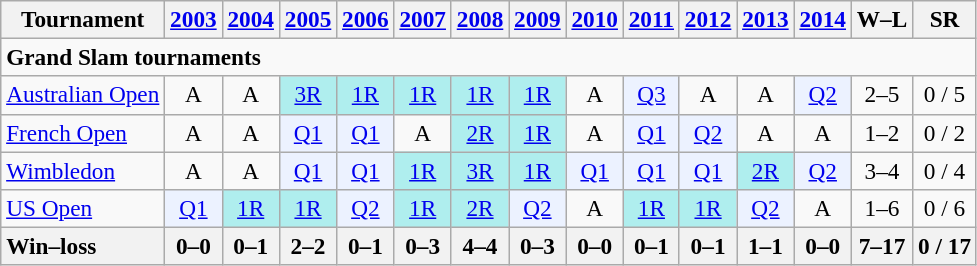<table class=wikitable style=text-align:center;font-size:97%>
<tr>
<th>Tournament</th>
<th><a href='#'>2003</a></th>
<th><a href='#'>2004</a></th>
<th><a href='#'>2005</a></th>
<th><a href='#'>2006</a></th>
<th><a href='#'>2007</a></th>
<th><a href='#'>2008</a></th>
<th><a href='#'>2009</a></th>
<th><a href='#'>2010</a></th>
<th><a href='#'>2011</a></th>
<th><a href='#'>2012</a></th>
<th><a href='#'>2013</a></th>
<th><a href='#'>2014</a></th>
<th>W–L</th>
<th>SR</th>
</tr>
<tr>
<td colspan=16 align=left><strong>Grand Slam tournaments</strong></td>
</tr>
<tr>
<td align=left><a href='#'>Australian Open</a></td>
<td>A</td>
<td>A</td>
<td bgcolor=afeeee><a href='#'>3R</a></td>
<td bgcolor=afeeee><a href='#'>1R</a></td>
<td bgcolor=afeeee><a href='#'>1R</a></td>
<td bgcolor=afeeee><a href='#'>1R</a></td>
<td bgcolor=afeeee><a href='#'>1R</a></td>
<td>A</td>
<td bgcolor=ecf2ff><a href='#'>Q3</a></td>
<td>A</td>
<td>A</td>
<td bgcolor=ecf2ff><a href='#'>Q2</a></td>
<td>2–5</td>
<td>0 / 5</td>
</tr>
<tr>
<td align=left><a href='#'>French Open</a></td>
<td>A</td>
<td>A</td>
<td bgcolor=ecf2ff><a href='#'>Q1</a></td>
<td bgcolor=ecf2ff><a href='#'>Q1</a></td>
<td>A</td>
<td bgcolor=afeeee><a href='#'>2R</a></td>
<td bgcolor=afeeee><a href='#'>1R</a></td>
<td>A</td>
<td bgcolor=ecf2ff><a href='#'>Q1</a></td>
<td bgcolor=ecf2ff><a href='#'>Q2</a></td>
<td>A</td>
<td>A</td>
<td>1–2</td>
<td>0 / 2</td>
</tr>
<tr>
<td align=left><a href='#'>Wimbledon</a></td>
<td>A</td>
<td>A</td>
<td bgcolor=ecf2ff><a href='#'>Q1</a></td>
<td bgcolor=ecf2ff><a href='#'>Q1</a></td>
<td bgcolor=afeeee><a href='#'>1R</a></td>
<td bgcolor=afeeee><a href='#'>3R</a></td>
<td bgcolor=afeeee><a href='#'>1R</a></td>
<td bgcolor=ecf2ff><a href='#'>Q1</a></td>
<td bgcolor=ecf2ff><a href='#'>Q1</a></td>
<td bgcolor=ecf2ff><a href='#'>Q1</a></td>
<td bgcolor=afeeee><a href='#'>2R</a></td>
<td bgcolor=ecf2ff><a href='#'>Q2</a></td>
<td>3–4</td>
<td>0 / 4</td>
</tr>
<tr>
<td align=left><a href='#'>US Open</a></td>
<td bgcolor=ecf2ff><a href='#'>Q1</a></td>
<td bgcolor=afeeee><a href='#'>1R</a></td>
<td bgcolor=afeeee><a href='#'>1R</a></td>
<td bgcolor=ecf2ff><a href='#'>Q2</a></td>
<td bgcolor=afeeee><a href='#'>1R</a></td>
<td bgcolor=afeeee><a href='#'>2R</a></td>
<td bgcolor=ecf2ff><a href='#'>Q2</a></td>
<td>A</td>
<td bgcolor=afeeee><a href='#'>1R</a></td>
<td bgcolor=afeeee><a href='#'>1R</a></td>
<td bgcolor=ecf2ff><a href='#'>Q2</a></td>
<td>A</td>
<td>1–6</td>
<td>0 / 6</td>
</tr>
<tr>
<th style=text-align:left>Win–loss</th>
<th>0–0</th>
<th>0–1</th>
<th>2–2</th>
<th>0–1</th>
<th>0–3</th>
<th>4–4</th>
<th>0–3</th>
<th>0–0</th>
<th>0–1</th>
<th>0–1</th>
<th>1–1</th>
<th>0–0</th>
<th>7–17</th>
<th>0 / 17</th>
</tr>
</table>
